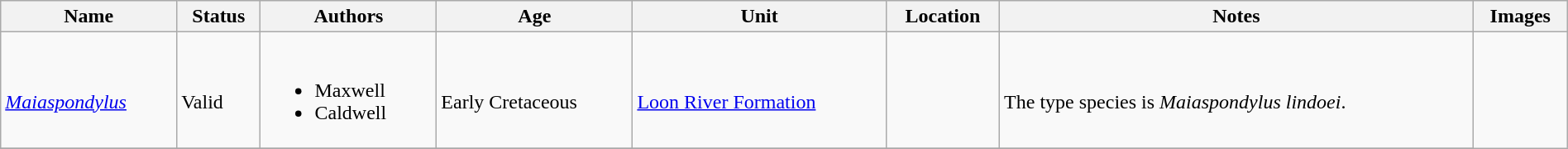<table class="wikitable sortable" align="center" width="100%">
<tr>
<th>Name</th>
<th>Status</th>
<th>Authors</th>
<th>Age</th>
<th>Unit</th>
<th>Location</th>
<th>Notes</th>
<th>Images</th>
</tr>
<tr>
<td><br><em><a href='#'>Maiaspondylus</a></em></td>
<td><br>Valid</td>
<td><br><ul><li>Maxwell</li><li>Caldwell</li></ul></td>
<td><br>Early Cretaceous</td>
<td><br><a href='#'>Loon River Formation</a></td>
<td><br></td>
<td><br>The type species is <em>Maiaspondylus lindoei</em>.</td>
<td rowspan="47"><br></td>
</tr>
<tr>
</tr>
</table>
